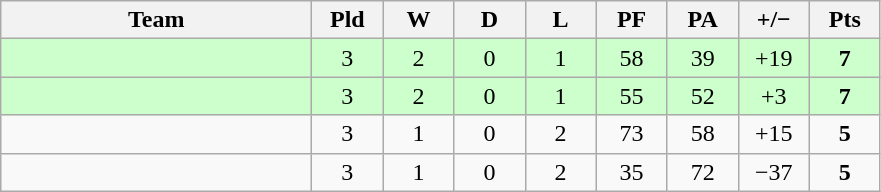<table class="wikitable" style="text-align:center">
<tr>
<th width="200">Team</th>
<th width="40">Pld</th>
<th width="40">W</th>
<th width="40">D</th>
<th width="40">L</th>
<th width="40">PF</th>
<th width="40">PA</th>
<th width="40">+/−</th>
<th width="40">Pts</th>
</tr>
<tr style="background:#cfc">
<td align=left></td>
<td>3</td>
<td>2</td>
<td>0</td>
<td>1</td>
<td>58</td>
<td>39</td>
<td>+19</td>
<td><strong>7</strong></td>
</tr>
<tr style="background:#cfc">
<td align=left></td>
<td>3</td>
<td>2</td>
<td>0</td>
<td>1</td>
<td>55</td>
<td>52</td>
<td>+3</td>
<td><strong>7</strong></td>
</tr>
<tr>
<td align=left></td>
<td>3</td>
<td>1</td>
<td>0</td>
<td>2</td>
<td>73</td>
<td>58</td>
<td>+15</td>
<td><strong>5</strong></td>
</tr>
<tr>
<td align=left></td>
<td>3</td>
<td>1</td>
<td>0</td>
<td>2</td>
<td>35</td>
<td>72</td>
<td>−37</td>
<td><strong>5</strong></td>
</tr>
</table>
